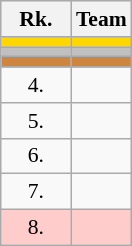<table class="wikitable" style="border:1px solid #AAAAAA;font-size:90%">
<tr bgcolor="#E4E4E4">
<th style="border-bottom:1px solid #AAAAAA" width=40>Rk.</th>
<th style="border-bottom:1px solid #AAAAAA">Team</th>
</tr>
<tr style="background:#ffd700;">
<td align=center></td>
<td></td>
</tr>
<tr style="background:#c0c0c0;">
<td align=center></td>
<td></td>
</tr>
<tr style="background:#CD853F;">
<td align=center></td>
<td></td>
</tr>
<tr>
<td align=center>4.</td>
<td></td>
</tr>
<tr>
<td align=center>5.</td>
<td></td>
</tr>
<tr>
<td align=center>6.</td>
<td></td>
</tr>
<tr>
<td align=center>7.</td>
<td></td>
</tr>
<tr style="background:#ffcccc;">
<td align=center>8.</td>
<td></td>
</tr>
</table>
